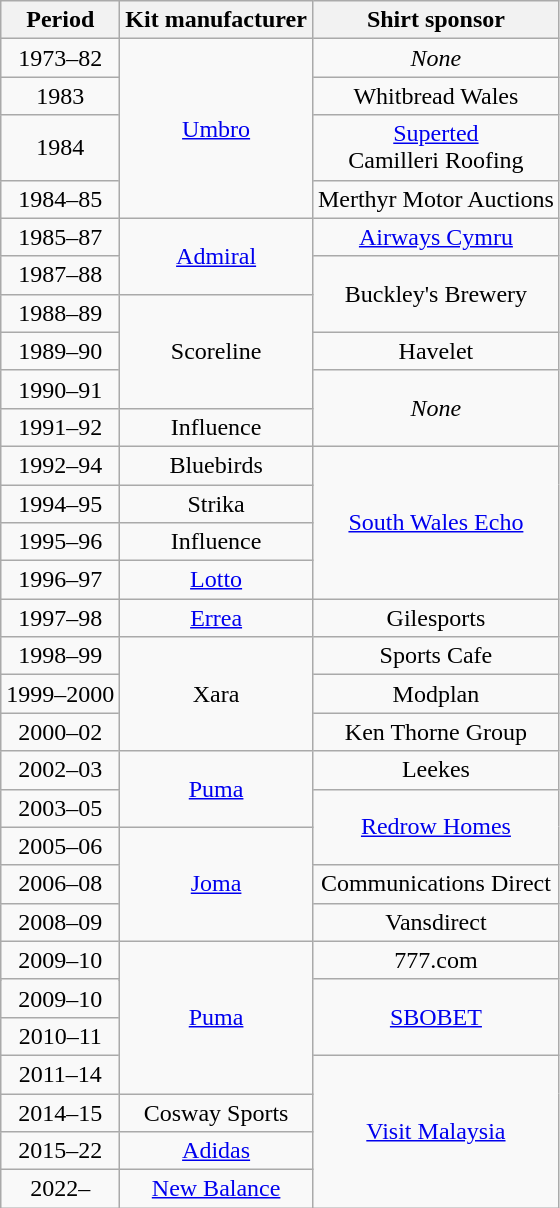<table class="wikitable" collapsible collapsed style="text-align:center; margin-left:1em">
<tr>
<th>Period</th>
<th>Kit manufacturer</th>
<th>Shirt sponsor</th>
</tr>
<tr>
<td>1973–82</td>
<td rowspan=4><a href='#'>Umbro</a></td>
<td><em>None</em></td>
</tr>
<tr>
<td>1983</td>
<td>Whitbread Wales</td>
</tr>
<tr>
<td>1984</td>
<td><a href='#'>Superted</a><br>Camilleri Roofing</td>
</tr>
<tr>
<td>1984–85</td>
<td>Merthyr Motor Auctions</td>
</tr>
<tr>
<td>1985–87</td>
<td rowspan=2><a href='#'>Admiral</a></td>
<td><a href='#'>Airways Cymru</a></td>
</tr>
<tr>
<td>1987–88</td>
<td rowspan=2>Buckley's Brewery</td>
</tr>
<tr>
<td>1988–89</td>
<td rowspan=3>Scoreline</td>
</tr>
<tr>
<td>1989–90</td>
<td>Havelet</td>
</tr>
<tr>
<td>1990–91</td>
<td Rowspan=2><em>None</em></td>
</tr>
<tr>
<td>1991–92</td>
<td>Influence</td>
</tr>
<tr>
<td>1992–94</td>
<td>Bluebirds</td>
<td rowspan=4><a href='#'>South Wales Echo</a></td>
</tr>
<tr>
<td>1994–95</td>
<td>Strika</td>
</tr>
<tr>
<td>1995–96</td>
<td>Influence</td>
</tr>
<tr>
<td>1996–97</td>
<td><a href='#'>Lotto</a></td>
</tr>
<tr>
<td>1997–98</td>
<td><a href='#'>Errea</a></td>
<td>Gilesports</td>
</tr>
<tr>
<td>1998–99</td>
<td rowspan=3>Xara</td>
<td>Sports Cafe</td>
</tr>
<tr>
<td>1999–2000</td>
<td>Modplan</td>
</tr>
<tr>
<td>2000–02</td>
<td>Ken Thorne Group</td>
</tr>
<tr>
<td>2002–03</td>
<td rowspan=2><a href='#'>Puma</a></td>
<td>Leekes</td>
</tr>
<tr>
<td>2003–05</td>
<td rowspan=2><a href='#'>Redrow Homes</a></td>
</tr>
<tr>
<td>2005–06</td>
<td rowspan="3"><a href='#'>Joma</a></td>
</tr>
<tr>
<td>2006–08</td>
<td>Communications Direct</td>
</tr>
<tr>
<td>2008–09</td>
<td>Vansdirect</td>
</tr>
<tr>
<td rowspan="2">2009–10</td>
<td rowspan="5"><a href='#'>Puma</a></td>
<td>777.com</td>
</tr>
<tr>
<td rowspan="3"><a href='#'>SBOBET</a></td>
</tr>
<tr>
<td>2009–10</td>
</tr>
<tr>
<td>2010–11</td>
</tr>
<tr>
<td>2011–14</td>
<td rowspan=4><a href='#'>Visit Malaysia</a></td>
</tr>
<tr>
<td>2014–15</td>
<td>Cosway Sports</td>
</tr>
<tr>
<td>2015–22</td>
<td><a href='#'>Adidas</a></td>
</tr>
<tr>
<td>2022–</td>
<td><a href='#'>New Balance</a></td>
</tr>
</table>
